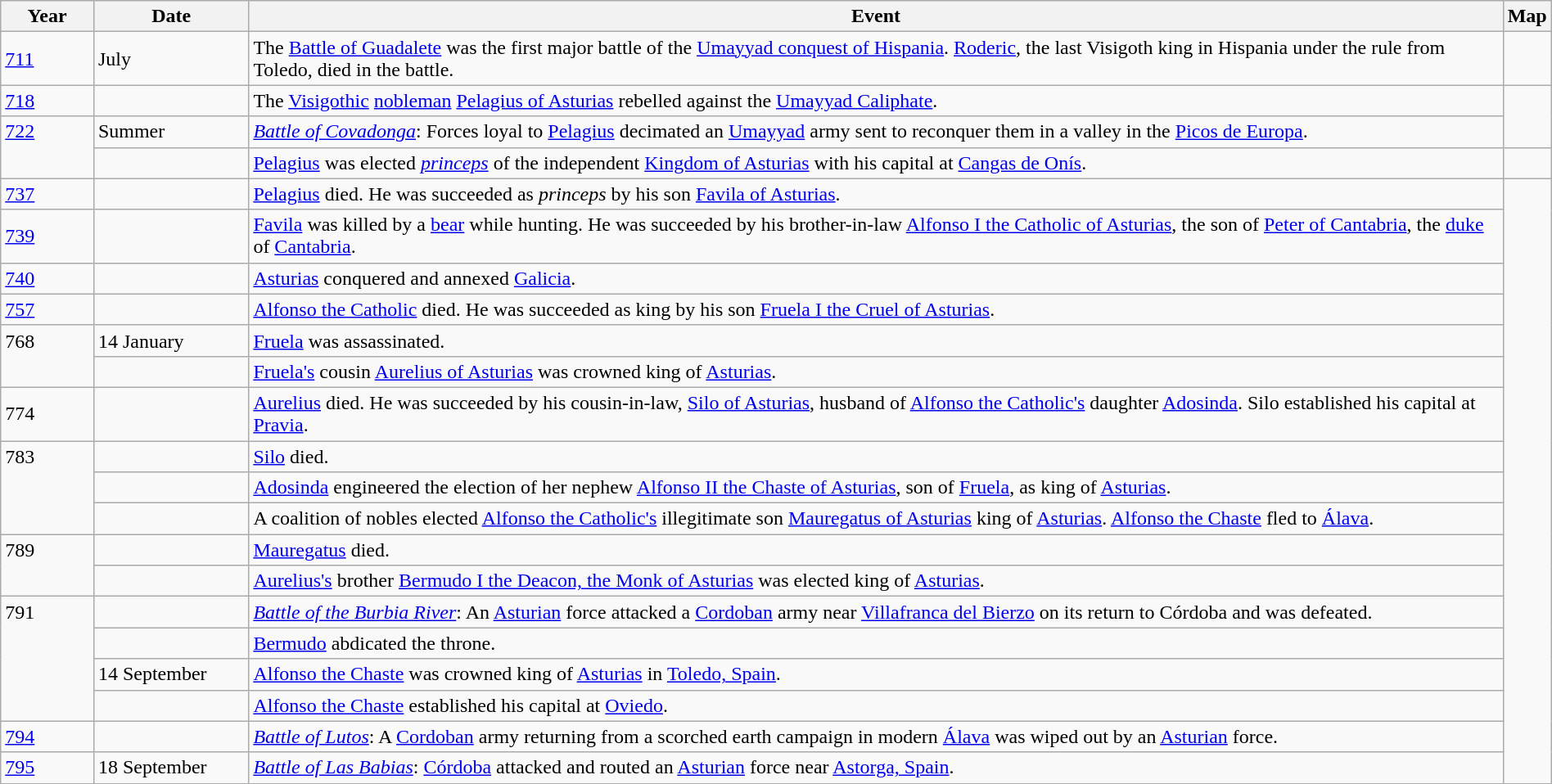<table class="wikitable" style="width:100%">
<tr>
<th style="width:6%">Year</th>
<th style="width:10%">Date</th>
<th>Event</th>
<th>Map</th>
</tr>
<tr>
<td><a href='#'>711</a></td>
<td>July</td>
<td>The <a href='#'>Battle of Guadalete</a> was the first major battle of the <a href='#'>Umayyad conquest of Hispania</a>. <a href='#'>Roderic</a>, the last Visigoth king in Hispania under the rule from Toledo, died in the battle.</td>
<td></td>
</tr>
<tr>
<td><a href='#'>718</a></td>
<td></td>
<td>The <a href='#'>Visigothic</a> <a href='#'>nobleman</a> <a href='#'>Pelagius of Asturias</a> rebelled against the <a href='#'>Umayyad Caliphate</a>.</td>
</tr>
<tr>
<td rowspan="2" valign="top"><a href='#'>722</a></td>
<td>Summer</td>
<td><em><a href='#'>Battle of Covadonga</a></em>: Forces loyal to <a href='#'>Pelagius</a> decimated an <a href='#'>Umayyad</a> army sent to reconquer them in a valley in the <a href='#'>Picos de Europa</a>.</td>
</tr>
<tr>
<td></td>
<td><a href='#'>Pelagius</a> was elected <em><a href='#'>princeps</a></em> of the independent <a href='#'>Kingdom of Asturias</a> with his capital at <a href='#'>Cangas de Onís</a>.</td>
<td></td>
</tr>
<tr>
<td><a href='#'>737</a></td>
<td></td>
<td><a href='#'>Pelagius</a> died. He was succeeded as <em>princeps</em> by his son <a href='#'>Favila of Asturias</a>.</td>
</tr>
<tr>
<td><a href='#'>739</a></td>
<td></td>
<td><a href='#'>Favila</a> was killed by a <a href='#'>bear</a> while hunting.  He was succeeded by his brother-in-law <a href='#'>Alfonso I the Catholic of Asturias</a>, the son of <a href='#'>Peter of Cantabria</a>, the <a href='#'>duke</a> of <a href='#'>Cantabria</a>.</td>
</tr>
<tr>
<td><a href='#'>740</a></td>
<td></td>
<td><a href='#'>Asturias</a> conquered and annexed <a href='#'>Galicia</a>.</td>
</tr>
<tr>
<td><a href='#'>757</a></td>
<td></td>
<td><a href='#'>Alfonso the Catholic</a> died.  He was succeeded as king by his son <a href='#'>Fruela I the Cruel of Asturias</a>.</td>
</tr>
<tr>
<td rowspan="2" valign="top">768</td>
<td>14 January</td>
<td><a href='#'>Fruela</a> was assassinated.</td>
</tr>
<tr>
<td></td>
<td><a href='#'>Fruela's</a> cousin <a href='#'>Aurelius of Asturias</a> was crowned king of <a href='#'>Asturias</a>.</td>
</tr>
<tr>
<td>774</td>
<td></td>
<td><a href='#'>Aurelius</a> died.  He was succeeded by his cousin-in-law, <a href='#'>Silo of Asturias</a>, husband of <a href='#'>Alfonso the Catholic's</a> daughter <a href='#'>Adosinda</a>.  Silo established his capital at <a href='#'>Pravia</a>.</td>
</tr>
<tr>
<td rowspan="3" valign="top">783</td>
<td></td>
<td><a href='#'>Silo</a> died.</td>
</tr>
<tr>
<td></td>
<td><a href='#'>Adosinda</a> engineered the election of her nephew <a href='#'>Alfonso II the Chaste of Asturias</a>, son of <a href='#'>Fruela</a>, as king of <a href='#'>Asturias</a>.</td>
</tr>
<tr>
<td></td>
<td>A coalition of nobles elected <a href='#'>Alfonso the Catholic's</a> illegitimate son <a href='#'>Mauregatus of Asturias</a> king of <a href='#'>Asturias</a>. <a href='#'>Alfonso the Chaste</a> fled to <a href='#'>Álava</a>.</td>
</tr>
<tr>
<td rowspan="2" valign="top">789</td>
<td></td>
<td><a href='#'>Mauregatus</a> died.</td>
</tr>
<tr>
<td></td>
<td><a href='#'>Aurelius's</a> brother <a href='#'>Bermudo I the Deacon, the Monk of Asturias</a> was elected king of <a href='#'>Asturias</a>.</td>
</tr>
<tr>
<td rowspan="4" valign="top">791</td>
<td></td>
<td><em><a href='#'>Battle of the Burbia River</a></em>: An <a href='#'>Asturian</a> force attacked a <a href='#'>Cordoban</a> army near <a href='#'>Villafranca del Bierzo</a> on its return to Córdoba and was defeated.</td>
</tr>
<tr>
<td></td>
<td><a href='#'>Bermudo</a> abdicated the throne.</td>
</tr>
<tr>
<td>14 September</td>
<td><a href='#'>Alfonso the Chaste</a> was crowned king of <a href='#'>Asturias</a> in <a href='#'>Toledo, Spain</a>.</td>
</tr>
<tr>
<td></td>
<td><a href='#'>Alfonso the Chaste</a> established his capital at <a href='#'>Oviedo</a>.</td>
</tr>
<tr>
<td><a href='#'>794</a></td>
<td></td>
<td><em><a href='#'>Battle of Lutos</a></em>: A <a href='#'>Cordoban</a> army returning from a scorched earth campaign in modern <a href='#'>Álava</a> was wiped out by an <a href='#'>Asturian</a> force.</td>
</tr>
<tr>
<td><a href='#'>795</a></td>
<td>18 September</td>
<td><em><a href='#'>Battle of Las Babias</a></em>: <a href='#'>Córdoba</a> attacked and routed an <a href='#'>Asturian</a> force near <a href='#'>Astorga, Spain</a>.</td>
</tr>
</table>
